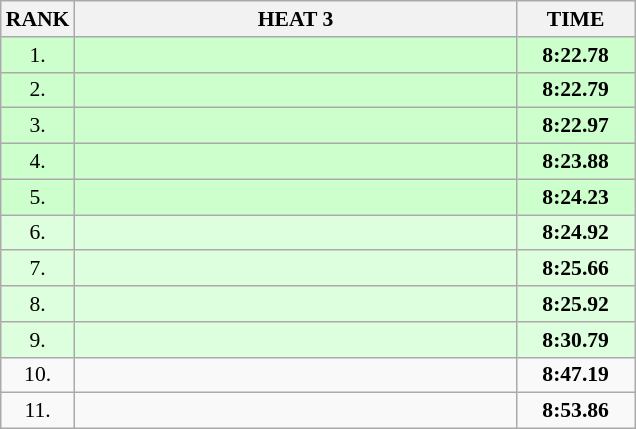<table class="wikitable" style="border-collapse: collapse; font-size: 90%;">
<tr>
<th>RANK</th>
<th style="width: 20em">HEAT 3</th>
<th style="width: 5em">TIME</th>
</tr>
<tr style="background:#ccffcc;">
<td align="center">1.</td>
<td></td>
<td align="center"><strong>8:22.78</strong></td>
</tr>
<tr style="background:#ccffcc;">
<td align="center">2.</td>
<td></td>
<td align="center"><strong>8:22.79</strong></td>
</tr>
<tr style="background:#ccffcc;">
<td align="center">3.</td>
<td></td>
<td align="center"><strong>8:22.97</strong></td>
</tr>
<tr style="background:#ccffcc;">
<td align="center">4.</td>
<td></td>
<td align="center"><strong>8:23.88</strong></td>
</tr>
<tr style="background:#ccffcc;">
<td align="center">5.</td>
<td></td>
<td align="center"><strong>8:24.23</strong></td>
</tr>
<tr style="background:#ddffdd;">
<td align="center">6.</td>
<td></td>
<td align="center"><strong>8:24.92</strong></td>
</tr>
<tr style="background:#ddffdd;">
<td align="center">7.</td>
<td></td>
<td align="center"><strong>8:25.66</strong></td>
</tr>
<tr style="background:#ddffdd;">
<td align="center">8.</td>
<td></td>
<td align="center"><strong>8:25.92</strong></td>
</tr>
<tr style="background:#ddffdd;">
<td align="center">9.</td>
<td></td>
<td align="center"><strong>8:30.79</strong></td>
</tr>
<tr>
<td align="center">10.</td>
<td></td>
<td align="center"><strong>8:47.19</strong></td>
</tr>
<tr>
<td align="center">11.</td>
<td></td>
<td align="center"><strong>8:53.86</strong></td>
</tr>
</table>
